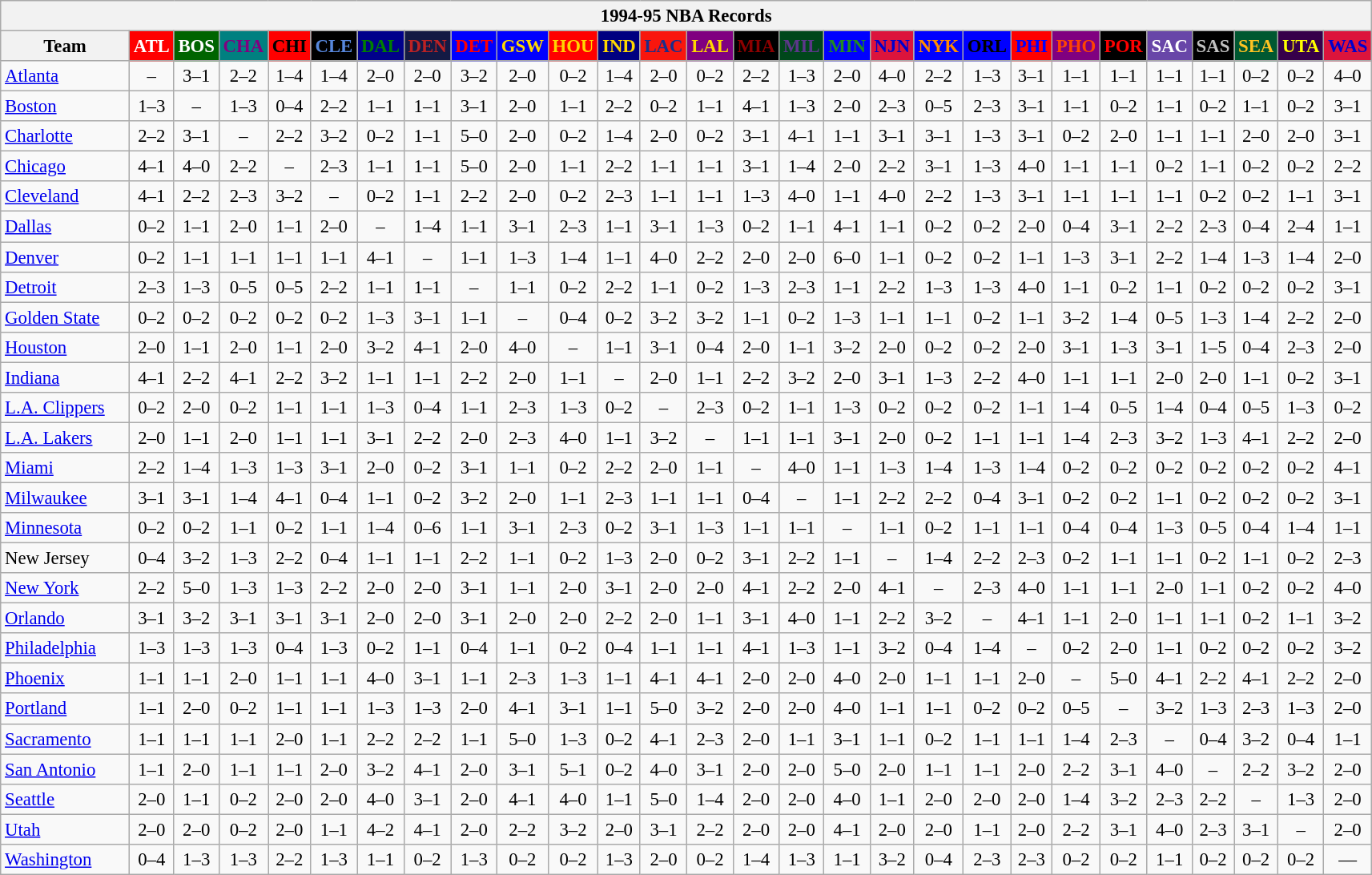<table class="wikitable" style="font-size:95%; text-align:center;">
<tr>
<th colspan=28>1994-95 NBA Records</th>
</tr>
<tr>
<th width=100>Team</th>
<th style="background:#FF0000;color:#FFFFFF;width=35">ATL</th>
<th style="background:#006400;color:#FFFFFF;width=35">BOS</th>
<th style="background:#008080;color:#800080;width=35">CHA</th>
<th style="background:#FF0000;color:#000000;width=35">CHI</th>
<th style="background:#000000;color:#5787DC;width=35">CLE</th>
<th style="background:#00008B;color:#008000;width=35">DAL</th>
<th style="background:#141A44;color:#BC2224;width=35">DEN</th>
<th style="background:#0000FF;color:#FF0000;width=35">DET</th>
<th style="background:#0000FF;color:#FFD700;width=35">GSW</th>
<th style="background:#FF0000;color:#FFD700;width=35">HOU</th>
<th style="background:#000080;color:#FFD700;width=35">IND</th>
<th style="background:#F9160D;color:#1A2E8B;width=35">LAC</th>
<th style="background:#800080;color:#FFD700;width=35">LAL</th>
<th style="background:#000000;color:#8B0000;width=35">MIA</th>
<th style="background:#00471B;color:#5C378A;width=35">MIL</th>
<th style="background:#0000FF;color:#228B22;width=35">MIN</th>
<th style="background:#DC143C;color:#0000CD;width=35">NJN</th>
<th style="background:#0000FF;color:#FF8C00;width=35">NYK</th>
<th style="background:#0000FF;color:#000000;width=35">ORL</th>
<th style="background:#FF0000;color:#0000FF;width=35">PHI</th>
<th style="background:#800080;color:#FF4500;width=35">PHO</th>
<th style="background:#000000;color:#FF0000;width=35">POR</th>
<th style="background:#6846A8;color:#FFFFFF;width=35">SAC</th>
<th style="background:#000000;color:#C0C0C0;width=35">SAS</th>
<th style="background:#005831;color:#FFC322;width=35">SEA</th>
<th style="background:#36004A;color:#FFFF00;width=35">UTA</th>
<th style="background:#DC143C;color:#0000CD;width=35">WAS</th>
</tr>
<tr>
<td style="text-align:left;"><a href='#'>Atlanta</a></td>
<td>–</td>
<td>3–1</td>
<td>2–2</td>
<td>1–4</td>
<td>1–4</td>
<td>2–0</td>
<td>2–0</td>
<td>3–2</td>
<td>2–0</td>
<td>0–2</td>
<td>1–4</td>
<td>2–0</td>
<td>0–2</td>
<td>2–2</td>
<td>1–3</td>
<td>2–0</td>
<td>4–0</td>
<td>2–2</td>
<td>1–3</td>
<td>3–1</td>
<td>1–1</td>
<td>1–1</td>
<td>1–1</td>
<td>1–1</td>
<td>0–2</td>
<td>0–2</td>
<td>4–0</td>
</tr>
<tr>
<td style="text-align:left;"><a href='#'>Boston</a></td>
<td>1–3</td>
<td>–</td>
<td>1–3</td>
<td>0–4</td>
<td>2–2</td>
<td>1–1</td>
<td>1–1</td>
<td>3–1</td>
<td>2–0</td>
<td>1–1</td>
<td>2–2</td>
<td>0–2</td>
<td>1–1</td>
<td>4–1</td>
<td>1–3</td>
<td>2–0</td>
<td>2–3</td>
<td>0–5</td>
<td>2–3</td>
<td>3–1</td>
<td>1–1</td>
<td>0–2</td>
<td>1–1</td>
<td>0–2</td>
<td>1–1</td>
<td>0–2</td>
<td>3–1</td>
</tr>
<tr>
<td style="text-align:left;"><a href='#'>Charlotte</a></td>
<td>2–2</td>
<td>3–1</td>
<td>–</td>
<td>2–2</td>
<td>3–2</td>
<td>0–2</td>
<td>1–1</td>
<td>5–0</td>
<td>2–0</td>
<td>0–2</td>
<td>1–4</td>
<td>2–0</td>
<td>0–2</td>
<td>3–1</td>
<td>4–1</td>
<td>1–1</td>
<td>3–1</td>
<td>3–1</td>
<td>1–3</td>
<td>3–1</td>
<td>0–2</td>
<td>2–0</td>
<td>1–1</td>
<td>1–1</td>
<td>2–0</td>
<td>2–0</td>
<td>3–1</td>
</tr>
<tr>
<td style="text-align:left;"><a href='#'>Chicago</a></td>
<td>4–1</td>
<td>4–0</td>
<td>2–2</td>
<td>–</td>
<td>2–3</td>
<td>1–1</td>
<td>1–1</td>
<td>5–0</td>
<td>2–0</td>
<td>1–1</td>
<td>2–2</td>
<td>1–1</td>
<td>1–1</td>
<td>3–1</td>
<td>1–4</td>
<td>2–0</td>
<td>2–2</td>
<td>3–1</td>
<td>1–3</td>
<td>4–0</td>
<td>1–1</td>
<td>1–1</td>
<td>0–2</td>
<td>1–1</td>
<td>0–2</td>
<td>0–2</td>
<td>2–2</td>
</tr>
<tr>
<td style="text-align:left;"><a href='#'>Cleveland</a></td>
<td>4–1</td>
<td>2–2</td>
<td>2–3</td>
<td>3–2</td>
<td>–</td>
<td>0–2</td>
<td>1–1</td>
<td>2–2</td>
<td>2–0</td>
<td>0–2</td>
<td>2–3</td>
<td>1–1</td>
<td>1–1</td>
<td>1–3</td>
<td>4–0</td>
<td>1–1</td>
<td>4–0</td>
<td>2–2</td>
<td>1–3</td>
<td>3–1</td>
<td>1–1</td>
<td>1–1</td>
<td>1–1</td>
<td>0–2</td>
<td>0–2</td>
<td>1–1</td>
<td>3–1</td>
</tr>
<tr>
<td style="text-align:left;"><a href='#'>Dallas</a></td>
<td>0–2</td>
<td>1–1</td>
<td>2–0</td>
<td>1–1</td>
<td>2–0</td>
<td>–</td>
<td>1–4</td>
<td>1–1</td>
<td>3–1</td>
<td>2–3</td>
<td>1–1</td>
<td>3–1</td>
<td>1–3</td>
<td>0–2</td>
<td>1–1</td>
<td>4–1</td>
<td>1–1</td>
<td>0–2</td>
<td>0–2</td>
<td>2–0</td>
<td>0–4</td>
<td>3–1</td>
<td>2–2</td>
<td>2–3</td>
<td>0–4</td>
<td>2–4</td>
<td>1–1</td>
</tr>
<tr>
<td style="text-align:left;"><a href='#'>Denver</a></td>
<td>0–2</td>
<td>1–1</td>
<td>1–1</td>
<td>1–1</td>
<td>1–1</td>
<td>4–1</td>
<td>–</td>
<td>1–1</td>
<td>1–3</td>
<td>1–4</td>
<td>1–1</td>
<td>4–0</td>
<td>2–2</td>
<td>2–0</td>
<td>2–0</td>
<td>6–0</td>
<td>1–1</td>
<td>0–2</td>
<td>0–2</td>
<td>1–1</td>
<td>1–3</td>
<td>3–1</td>
<td>2–2</td>
<td>1–4</td>
<td>1–3</td>
<td>1–4</td>
<td>2–0</td>
</tr>
<tr>
<td style="text-align:left;"><a href='#'>Detroit</a></td>
<td>2–3</td>
<td>1–3</td>
<td>0–5</td>
<td>0–5</td>
<td>2–2</td>
<td>1–1</td>
<td>1–1</td>
<td>–</td>
<td>1–1</td>
<td>0–2</td>
<td>2–2</td>
<td>1–1</td>
<td>0–2</td>
<td>1–3</td>
<td>2–3</td>
<td>1–1</td>
<td>2–2</td>
<td>1–3</td>
<td>1–3</td>
<td>4–0</td>
<td>1–1</td>
<td>0–2</td>
<td>1–1</td>
<td>0–2</td>
<td>0–2</td>
<td>0–2</td>
<td>3–1</td>
</tr>
<tr>
<td style="text-align:left;"><a href='#'>Golden State</a></td>
<td>0–2</td>
<td>0–2</td>
<td>0–2</td>
<td>0–2</td>
<td>0–2</td>
<td>1–3</td>
<td>3–1</td>
<td>1–1</td>
<td>–</td>
<td>0–4</td>
<td>0–2</td>
<td>3–2</td>
<td>3–2</td>
<td>1–1</td>
<td>0–2</td>
<td>1–3</td>
<td>1–1</td>
<td>1–1</td>
<td>0–2</td>
<td>1–1</td>
<td>3–2</td>
<td>1–4</td>
<td>0–5</td>
<td>1–3</td>
<td>1–4</td>
<td>2–2</td>
<td>2–0</td>
</tr>
<tr>
<td style="text-align:left;"><a href='#'>Houston</a></td>
<td>2–0</td>
<td>1–1</td>
<td>2–0</td>
<td>1–1</td>
<td>2–0</td>
<td>3–2</td>
<td>4–1</td>
<td>2–0</td>
<td>4–0</td>
<td>–</td>
<td>1–1</td>
<td>3–1</td>
<td>0–4</td>
<td>2–0</td>
<td>1–1</td>
<td>3–2</td>
<td>2–0</td>
<td>0–2</td>
<td>0–2</td>
<td>2–0</td>
<td>3–1</td>
<td>1–3</td>
<td>3–1</td>
<td>1–5</td>
<td>0–4</td>
<td>2–3</td>
<td>2–0</td>
</tr>
<tr>
<td style="text-align:left;"><a href='#'>Indiana</a></td>
<td>4–1</td>
<td>2–2</td>
<td>4–1</td>
<td>2–2</td>
<td>3–2</td>
<td>1–1</td>
<td>1–1</td>
<td>2–2</td>
<td>2–0</td>
<td>1–1</td>
<td>–</td>
<td>2–0</td>
<td>1–1</td>
<td>2–2</td>
<td>3–2</td>
<td>2–0</td>
<td>3–1</td>
<td>1–3</td>
<td>2–2</td>
<td>4–0</td>
<td>1–1</td>
<td>1–1</td>
<td>2–0</td>
<td>2–0</td>
<td>1–1</td>
<td>0–2</td>
<td>3–1</td>
</tr>
<tr>
<td style="text-align:left;"><a href='#'>L.A. Clippers</a></td>
<td>0–2</td>
<td>2–0</td>
<td>0–2</td>
<td>1–1</td>
<td>1–1</td>
<td>1–3</td>
<td>0–4</td>
<td>1–1</td>
<td>2–3</td>
<td>1–3</td>
<td>0–2</td>
<td>–</td>
<td>2–3</td>
<td>0–2</td>
<td>1–1</td>
<td>1–3</td>
<td>0–2</td>
<td>0–2</td>
<td>0–2</td>
<td>1–1</td>
<td>1–4</td>
<td>0–5</td>
<td>1–4</td>
<td>0–4</td>
<td>0–5</td>
<td>1–3</td>
<td>0–2</td>
</tr>
<tr>
<td style="text-align:left;"><a href='#'>L.A. Lakers</a></td>
<td>2–0</td>
<td>1–1</td>
<td>2–0</td>
<td>1–1</td>
<td>1–1</td>
<td>3–1</td>
<td>2–2</td>
<td>2–0</td>
<td>2–3</td>
<td>4–0</td>
<td>1–1</td>
<td>3–2</td>
<td>–</td>
<td>1–1</td>
<td>1–1</td>
<td>3–1</td>
<td>2–0</td>
<td>0–2</td>
<td>1–1</td>
<td>1–1</td>
<td>1–4</td>
<td>2–3</td>
<td>3–2</td>
<td>1–3</td>
<td>4–1</td>
<td>2–2</td>
<td>2–0</td>
</tr>
<tr>
<td style="text-align:left;"><a href='#'>Miami</a></td>
<td>2–2</td>
<td>1–4</td>
<td>1–3</td>
<td>1–3</td>
<td>3–1</td>
<td>2–0</td>
<td>0–2</td>
<td>3–1</td>
<td>1–1</td>
<td>0–2</td>
<td>2–2</td>
<td>2–0</td>
<td>1–1</td>
<td>–</td>
<td>4–0</td>
<td>1–1</td>
<td>1–3</td>
<td>1–4</td>
<td>1–3</td>
<td>1–4</td>
<td>0–2</td>
<td>0–2</td>
<td>0–2</td>
<td>0–2</td>
<td>0–2</td>
<td>0–2</td>
<td>4–1</td>
</tr>
<tr>
<td style="text-align:left;"><a href='#'>Milwaukee</a></td>
<td>3–1</td>
<td>3–1</td>
<td>1–4</td>
<td>4–1</td>
<td>0–4</td>
<td>1–1</td>
<td>0–2</td>
<td>3–2</td>
<td>2–0</td>
<td>1–1</td>
<td>2–3</td>
<td>1–1</td>
<td>1–1</td>
<td>0–4</td>
<td>–</td>
<td>1–1</td>
<td>2–2</td>
<td>2–2</td>
<td>0–4</td>
<td>3–1</td>
<td>0–2</td>
<td>0–2</td>
<td>1–1</td>
<td>0–2</td>
<td>0–2</td>
<td>0–2</td>
<td>3–1</td>
</tr>
<tr>
<td style="text-align:left;"><a href='#'>Minnesota</a></td>
<td>0–2</td>
<td>0–2</td>
<td>1–1</td>
<td>0–2</td>
<td>1–1</td>
<td>1–4</td>
<td>0–6</td>
<td>1–1</td>
<td>3–1</td>
<td>2–3</td>
<td>0–2</td>
<td>3–1</td>
<td>1–3</td>
<td>1–1</td>
<td>1–1</td>
<td>–</td>
<td>1–1</td>
<td>0–2</td>
<td>1–1</td>
<td>1–1</td>
<td>0–4</td>
<td>0–4</td>
<td>1–3</td>
<td>0–5</td>
<td>0–4</td>
<td>1–4</td>
<td>1–1</td>
</tr>
<tr>
<td style="text-align:left;">New Jersey</td>
<td>0–4</td>
<td>3–2</td>
<td>1–3</td>
<td>2–2</td>
<td>0–4</td>
<td>1–1</td>
<td>1–1</td>
<td>2–2</td>
<td>1–1</td>
<td>0–2</td>
<td>1–3</td>
<td>2–0</td>
<td>0–2</td>
<td>3–1</td>
<td>2–2</td>
<td>1–1</td>
<td>–</td>
<td>1–4</td>
<td>2–2</td>
<td>2–3</td>
<td>0–2</td>
<td>1–1</td>
<td>1–1</td>
<td>0–2</td>
<td>1–1</td>
<td>0–2</td>
<td>2–3</td>
</tr>
<tr>
<td style="text-align:left;"><a href='#'>New York</a></td>
<td>2–2</td>
<td>5–0</td>
<td>1–3</td>
<td>1–3</td>
<td>2–2</td>
<td>2–0</td>
<td>2–0</td>
<td>3–1</td>
<td>1–1</td>
<td>2–0</td>
<td>3–1</td>
<td>2–0</td>
<td>2–0</td>
<td>4–1</td>
<td>2–2</td>
<td>2–0</td>
<td>4–1</td>
<td>–</td>
<td>2–3</td>
<td>4–0</td>
<td>1–1</td>
<td>1–1</td>
<td>2–0</td>
<td>1–1</td>
<td>0–2</td>
<td>0–2</td>
<td>4–0</td>
</tr>
<tr>
<td style="text-align:left;"><a href='#'>Orlando</a></td>
<td>3–1</td>
<td>3–2</td>
<td>3–1</td>
<td>3–1</td>
<td>3–1</td>
<td>2–0</td>
<td>2–0</td>
<td>3–1</td>
<td>2–0</td>
<td>2–0</td>
<td>2–2</td>
<td>2–0</td>
<td>1–1</td>
<td>3–1</td>
<td>4–0</td>
<td>1–1</td>
<td>2–2</td>
<td>3–2</td>
<td>–</td>
<td>4–1</td>
<td>1–1</td>
<td>2–0</td>
<td>1–1</td>
<td>1–1</td>
<td>0–2</td>
<td>1–1</td>
<td>3–2</td>
</tr>
<tr>
<td style="text-align:left;"><a href='#'>Philadelphia</a></td>
<td>1–3</td>
<td>1–3</td>
<td>1–3</td>
<td>0–4</td>
<td>1–3</td>
<td>0–2</td>
<td>1–1</td>
<td>0–4</td>
<td>1–1</td>
<td>0–2</td>
<td>0–4</td>
<td>1–1</td>
<td>1–1</td>
<td>4–1</td>
<td>1–3</td>
<td>1–1</td>
<td>3–2</td>
<td>0–4</td>
<td>1–4</td>
<td>–</td>
<td>0–2</td>
<td>2–0</td>
<td>1–1</td>
<td>0–2</td>
<td>0–2</td>
<td>0–2</td>
<td>3–2</td>
</tr>
<tr>
<td style="text-align:left;"><a href='#'>Phoenix</a></td>
<td>1–1</td>
<td>1–1</td>
<td>2–0</td>
<td>1–1</td>
<td>1–1</td>
<td>4–0</td>
<td>3–1</td>
<td>1–1</td>
<td>2–3</td>
<td>1–3</td>
<td>1–1</td>
<td>4–1</td>
<td>4–1</td>
<td>2–0</td>
<td>2–0</td>
<td>4–0</td>
<td>2–0</td>
<td>1–1</td>
<td>1–1</td>
<td>2–0</td>
<td>–</td>
<td>5–0</td>
<td>4–1</td>
<td>2–2</td>
<td>4–1</td>
<td>2–2</td>
<td>2–0</td>
</tr>
<tr>
<td style="text-align:left;"><a href='#'>Portland</a></td>
<td>1–1</td>
<td>2–0</td>
<td>0–2</td>
<td>1–1</td>
<td>1–1</td>
<td>1–3</td>
<td>1–3</td>
<td>2–0</td>
<td>4–1</td>
<td>3–1</td>
<td>1–1</td>
<td>5–0</td>
<td>3–2</td>
<td>2–0</td>
<td>2–0</td>
<td>4–0</td>
<td>1–1</td>
<td>1–1</td>
<td>0–2</td>
<td>0–2</td>
<td>0–5</td>
<td>–</td>
<td>3–2</td>
<td>1–3</td>
<td>2–3</td>
<td>1–3</td>
<td>2–0</td>
</tr>
<tr>
<td style="text-align:left;"><a href='#'>Sacramento</a></td>
<td>1–1</td>
<td>1–1</td>
<td>1–1</td>
<td>2–0</td>
<td>1–1</td>
<td>2–2</td>
<td>2–2</td>
<td>1–1</td>
<td>5–0</td>
<td>1–3</td>
<td>0–2</td>
<td>4–1</td>
<td>2–3</td>
<td>2–0</td>
<td>1–1</td>
<td>3–1</td>
<td>1–1</td>
<td>0–2</td>
<td>1–1</td>
<td>1–1</td>
<td>1–4</td>
<td>2–3</td>
<td>–</td>
<td>0–4</td>
<td>3–2</td>
<td>0–4</td>
<td>1–1</td>
</tr>
<tr>
<td style="text-align:left;"><a href='#'>San Antonio</a></td>
<td>1–1</td>
<td>2–0</td>
<td>1–1</td>
<td>1–1</td>
<td>2–0</td>
<td>3–2</td>
<td>4–1</td>
<td>2–0</td>
<td>3–1</td>
<td>5–1</td>
<td>0–2</td>
<td>4–0</td>
<td>3–1</td>
<td>2–0</td>
<td>2–0</td>
<td>5–0</td>
<td>2–0</td>
<td>1–1</td>
<td>1–1</td>
<td>2–0</td>
<td>2–2</td>
<td>3–1</td>
<td>4–0</td>
<td>–</td>
<td>2–2</td>
<td>3–2</td>
<td>2–0</td>
</tr>
<tr>
<td style="text-align:left;"><a href='#'>Seattle</a></td>
<td>2–0</td>
<td>1–1</td>
<td>0–2</td>
<td>2–0</td>
<td>2–0</td>
<td>4–0</td>
<td>3–1</td>
<td>2–0</td>
<td>4–1</td>
<td>4–0</td>
<td>1–1</td>
<td>5–0</td>
<td>1–4</td>
<td>2–0</td>
<td>2–0</td>
<td>4–0</td>
<td>1–1</td>
<td>2–0</td>
<td>2–0</td>
<td>2–0</td>
<td>1–4</td>
<td>3–2</td>
<td>2–3</td>
<td>2–2</td>
<td>–</td>
<td>1–3</td>
<td>2–0</td>
</tr>
<tr>
<td style="text-align:left;"><a href='#'>Utah</a></td>
<td>2–0</td>
<td>2–0</td>
<td>0–2</td>
<td>2–0</td>
<td>1–1</td>
<td>4–2</td>
<td>4–1</td>
<td>2–0</td>
<td>2–2</td>
<td>3–2</td>
<td>2–0</td>
<td>3–1</td>
<td>2–2</td>
<td>2–0</td>
<td>2–0</td>
<td>4–1</td>
<td>2–0</td>
<td>2–0</td>
<td>1–1</td>
<td>2–0</td>
<td>2–2</td>
<td>3–1</td>
<td>4–0</td>
<td>2–3</td>
<td>3–1</td>
<td>–</td>
<td>2–0</td>
</tr>
<tr>
<td style="text-align:left;"><a href='#'>Washington</a></td>
<td>0–4</td>
<td>1–3</td>
<td>1–3</td>
<td>2–2</td>
<td>1–3</td>
<td>1–1</td>
<td>0–2</td>
<td>1–3</td>
<td>0–2</td>
<td>0–2</td>
<td>1–3</td>
<td>2–0</td>
<td>0–2</td>
<td>1–4</td>
<td>1–3</td>
<td>1–1</td>
<td>3–2</td>
<td>0–4</td>
<td>2–3</td>
<td>2–3</td>
<td>0–2</td>
<td>0–2</td>
<td>1–1</td>
<td>0–2</td>
<td>0–2</td>
<td>0–2</td>
<td>—</td>
</tr>
</table>
